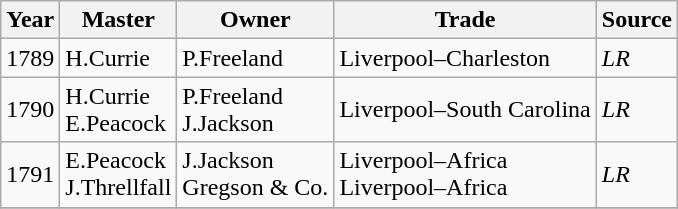<table class=" wikitable">
<tr>
<th>Year</th>
<th>Master</th>
<th>Owner</th>
<th>Trade</th>
<th>Source</th>
</tr>
<tr>
<td>1789</td>
<td>H.Currie</td>
<td>P.Freeland</td>
<td>Liverpool–Charleston</td>
<td><em>LR</em></td>
</tr>
<tr>
<td>1790</td>
<td>H.Currie<br>E.Peacock</td>
<td>P.Freeland<br>J.Jackson</td>
<td>Liverpool–South Carolina</td>
<td><em>LR</em></td>
</tr>
<tr>
<td>1791</td>
<td>E.Peacock<br>J.Threllfall</td>
<td>J.Jackson<br>Gregson & Co.</td>
<td>Liverpool–Africa<br>Liverpool–Africa</td>
<td><em>LR</em></td>
</tr>
<tr>
</tr>
</table>
